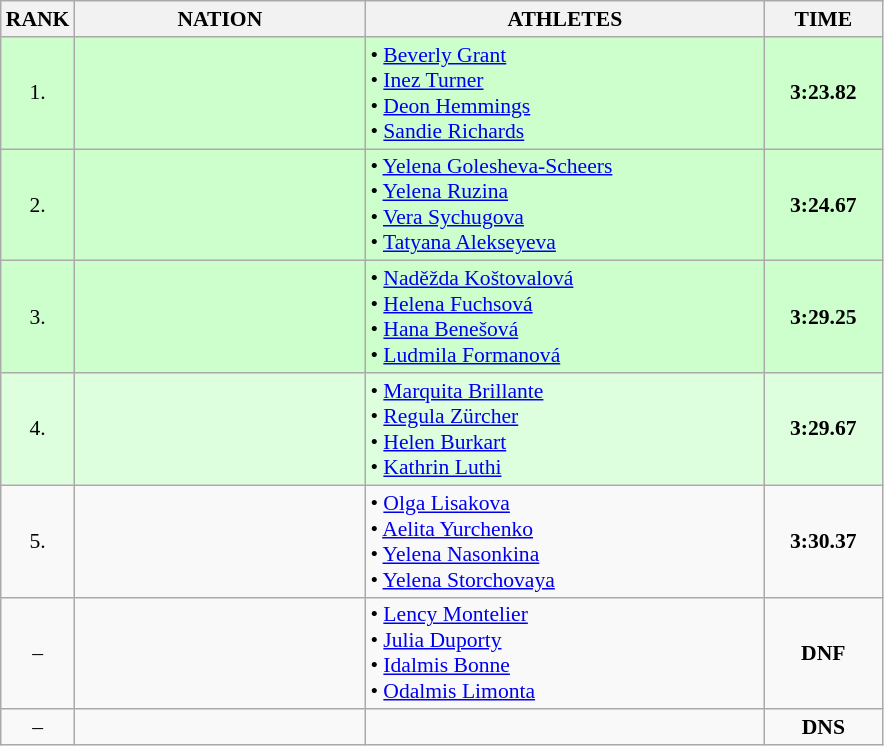<table class="wikitable" style="border-collapse: collapse; font-size: 90%;">
<tr>
<th>RANK</th>
<th style="width: 13em">NATION</th>
<th style="width: 18em">ATHLETES</th>
<th style="width: 5em">TIME</th>
</tr>
<tr style="background:#ccffcc;">
<td align="center">1.</td>
<td align="center"></td>
<td>• <a href='#'>Beverly Grant</a><br>• <a href='#'>Inez Turner</a><br>• <a href='#'>Deon Hemmings</a><br>• <a href='#'>Sandie Richards</a></td>
<td align="center"><strong>3:23.82</strong></td>
</tr>
<tr style="background:#ccffcc;">
<td align="center">2.</td>
<td align="center"></td>
<td>• <a href='#'>Yelena Golesheva-Scheers</a><br>• <a href='#'>Yelena Ruzina</a><br>• <a href='#'>Vera Sychugova</a><br>• <a href='#'>Tatyana Alekseyeva</a></td>
<td align="center"><strong>3:24.67</strong></td>
</tr>
<tr style="background:#ccffcc;">
<td align="center">3.</td>
<td align="center"></td>
<td>• <a href='#'>Naděžda Koštovalová</a><br>• <a href='#'>Helena Fuchsová</a><br>• <a href='#'>Hana Benešová</a><br>• <a href='#'>Ludmila Formanová</a></td>
<td align="center"><strong>3:29.25</strong></td>
</tr>
<tr style="background:#ddffdd;">
<td align="center">4.</td>
<td align="center"></td>
<td>• <a href='#'>Marquita Brillante</a><br>• <a href='#'>Regula Zürcher</a><br>• <a href='#'>Helen Burkart</a><br>• <a href='#'>Kathrin Luthi</a></td>
<td align="center"><strong>3:29.67</strong></td>
</tr>
<tr>
<td align="center">5.</td>
<td align="center"></td>
<td>• <a href='#'>Olga Lisakova</a><br>• <a href='#'>Aelita Yurchenko</a><br>• <a href='#'>Yelena Nasonkina</a><br>• <a href='#'>Yelena Storchovaya</a></td>
<td align="center"><strong>3:30.37</strong></td>
</tr>
<tr>
<td align="center">–</td>
<td align="center"></td>
<td>• <a href='#'>Lency Montelier</a><br>• <a href='#'>Julia Duporty</a><br>• <a href='#'>Idalmis Bonne</a><br>• <a href='#'>Odalmis Limonta</a></td>
<td align="center"><strong>DNF</strong></td>
</tr>
<tr>
<td align="center">–</td>
<td align="center"></td>
<td></td>
<td align="center"><strong>DNS</strong></td>
</tr>
</table>
